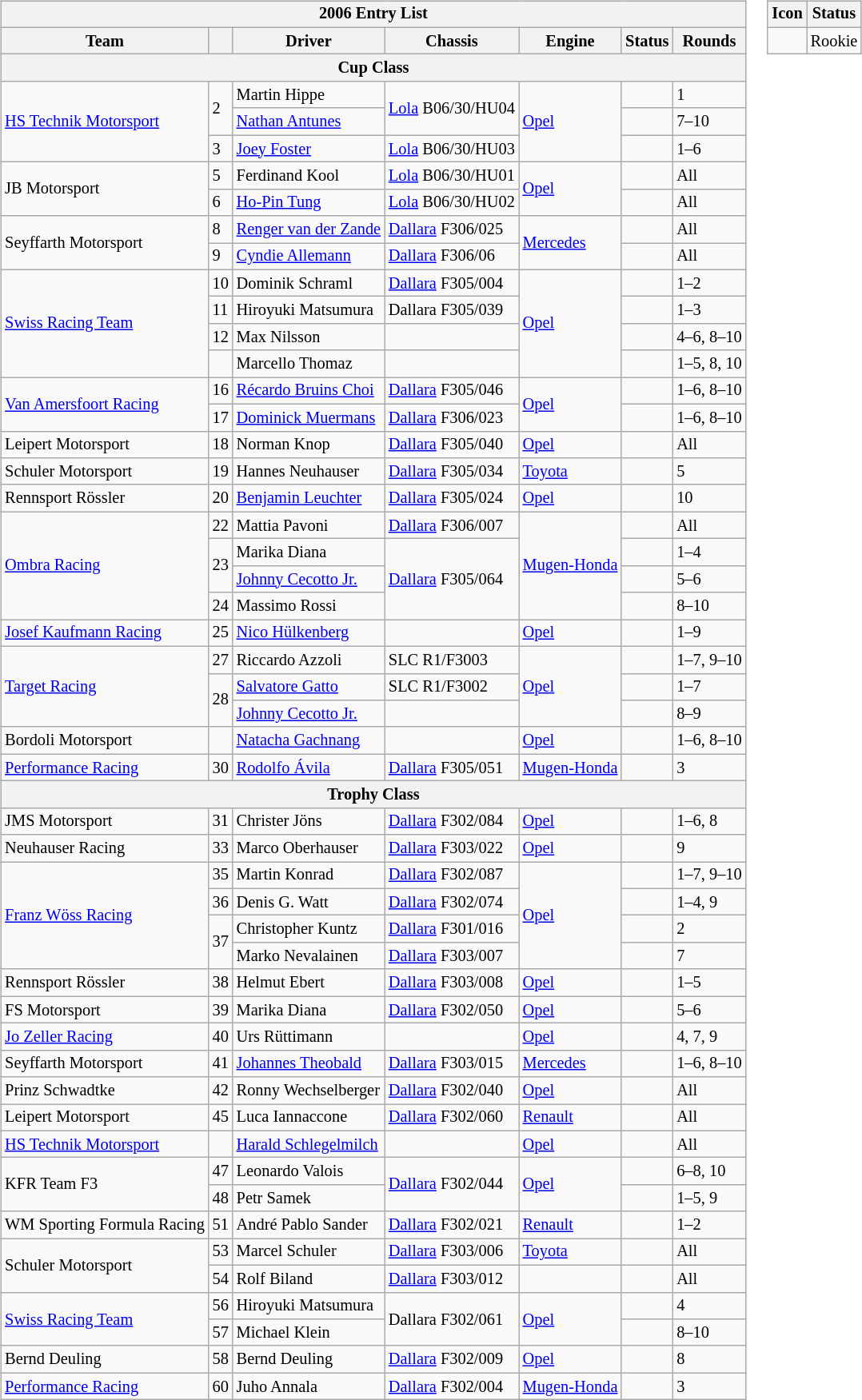<table>
<tr>
<td><br><table class="wikitable" style="font-size: 85%;">
<tr>
<th colspan=8 align=center>2006 Entry List</th>
</tr>
<tr>
<th>Team</th>
<th></th>
<th>Driver</th>
<th>Chassis</th>
<th>Engine</th>
<th>Status</th>
<th>Rounds</th>
</tr>
<tr>
<th colspan=7>Cup Class</th>
</tr>
<tr>
<td rowspan=3> <a href='#'>HS Technik Motorsport</a></td>
<td rowspan=2>2</td>
<td> Martin Hippe</td>
<td rowspan=2><a href='#'>Lola</a> B06/30/HU04</td>
<td rowspan=3><a href='#'>Opel</a></td>
<td></td>
<td>1</td>
</tr>
<tr>
<td> <a href='#'>Nathan Antunes</a></td>
<td align=center></td>
<td>7–10</td>
</tr>
<tr>
<td>3</td>
<td> <a href='#'>Joey Foster</a></td>
<td><a href='#'>Lola</a> B06/30/HU03</td>
<td align=center></td>
<td>1–6</td>
</tr>
<tr>
<td rowspan=2> JB Motorsport</td>
<td>5</td>
<td> Ferdinand Kool</td>
<td><a href='#'>Lola</a> B06/30/HU01</td>
<td rowspan=2><a href='#'>Opel</a></td>
<td></td>
<td>All</td>
</tr>
<tr>
<td>6</td>
<td> <a href='#'>Ho-Pin Tung</a></td>
<td><a href='#'>Lola</a> B06/30/HU02</td>
<td></td>
<td>All</td>
</tr>
<tr>
<td rowspan=2> Seyffarth Motorsport</td>
<td>8</td>
<td> <a href='#'>Renger van der Zande</a></td>
<td><a href='#'>Dallara</a> F306/025</td>
<td rowspan=2><a href='#'>Mercedes</a></td>
<td align=center></td>
<td>All</td>
</tr>
<tr>
<td>9</td>
<td> <a href='#'>Cyndie Allemann</a></td>
<td><a href='#'>Dallara</a> F306/06</td>
<td align=center></td>
<td>All</td>
</tr>
<tr>
<td rowspan=4> <a href='#'>Swiss Racing Team</a></td>
<td>10</td>
<td> Dominik Schraml</td>
<td><a href='#'>Dallara</a> F305/004</td>
<td rowspan=4><a href='#'>Opel</a></td>
<td></td>
<td>1–2</td>
</tr>
<tr>
<td>11</td>
<td> Hiroyuki Matsumura</td>
<td>Dallara F305/039</td>
<td align=center></td>
<td>1–3</td>
</tr>
<tr>
<td>12</td>
<td> Max Nilsson</td>
<td></td>
<td align=center></td>
<td>4–6, 8–10</td>
</tr>
<tr>
<td></td>
<td> Marcello Thomaz</td>
<td></td>
<td></td>
<td>1–5, 8, 10</td>
</tr>
<tr>
<td rowspan=2> <a href='#'>Van Amersfoort Racing</a></td>
<td>16</td>
<td> <a href='#'>Récardo Bruins Choi</a></td>
<td><a href='#'>Dallara</a> F305/046</td>
<td rowspan=2><a href='#'>Opel</a></td>
<td align=center></td>
<td>1–6, 8–10</td>
</tr>
<tr>
<td>17</td>
<td> <a href='#'>Dominick Muermans</a></td>
<td><a href='#'>Dallara</a> F306/023</td>
<td align=center></td>
<td>1–6, 8–10</td>
</tr>
<tr>
<td> Leipert Motorsport</td>
<td>18</td>
<td> Norman Knop</td>
<td><a href='#'>Dallara</a> F305/040</td>
<td><a href='#'>Opel</a></td>
<td align=center></td>
<td>All</td>
</tr>
<tr>
<td> Schuler Motorsport</td>
<td>19</td>
<td> Hannes Neuhauser</td>
<td><a href='#'>Dallara</a> F305/034</td>
<td><a href='#'>Toyota</a></td>
<td></td>
<td>5</td>
</tr>
<tr>
<td> Rennsport Rössler</td>
<td>20</td>
<td> <a href='#'>Benjamin Leuchter</a></td>
<td><a href='#'>Dallara</a> F305/024</td>
<td><a href='#'>Opel</a></td>
<td align=center></td>
<td>10</td>
</tr>
<tr>
<td rowspan=4> <a href='#'>Ombra Racing</a></td>
<td>22</td>
<td> Mattia Pavoni</td>
<td><a href='#'>Dallara</a> F306/007</td>
<td rowspan=4><a href='#'>Mugen-Honda</a></td>
<td align=center></td>
<td>All</td>
</tr>
<tr>
<td rowspan=2>23</td>
<td> Marika Diana</td>
<td rowspan=3><a href='#'>Dallara</a> F305/064</td>
<td align=center></td>
<td>1–4</td>
</tr>
<tr>
<td> <a href='#'>Johnny Cecotto Jr.</a></td>
<td align=center></td>
<td>5–6</td>
</tr>
<tr>
<td>24</td>
<td> Massimo Rossi</td>
<td align=center></td>
<td>8–10</td>
</tr>
<tr>
<td> <a href='#'>Josef Kaufmann Racing</a></td>
<td>25</td>
<td> <a href='#'>Nico Hülkenberg</a></td>
<td></td>
<td><a href='#'>Opel</a></td>
<td align=center></td>
<td>1–9</td>
</tr>
<tr>
<td rowspan=3> <a href='#'>Target Racing</a></td>
<td>27</td>
<td> Riccardo Azzoli</td>
<td>SLC R1/F3003</td>
<td rowspan=3><a href='#'>Opel</a></td>
<td></td>
<td>1–7, 9–10</td>
</tr>
<tr>
<td rowspan=2>28</td>
<td> <a href='#'>Salvatore Gatto</a></td>
<td>SLC R1/F3002</td>
<td align=center></td>
<td>1–7</td>
</tr>
<tr>
<td> <a href='#'>Johnny Cecotto Jr.</a></td>
<td></td>
<td align=center></td>
<td>8–9</td>
</tr>
<tr>
<td> Bordoli Motorsport</td>
<td></td>
<td> <a href='#'>Natacha Gachnang</a></td>
<td></td>
<td><a href='#'>Opel</a></td>
<td align=center></td>
<td>1–6, 8–10</td>
</tr>
<tr>
<td> <a href='#'>Performance Racing</a></td>
<td>30</td>
<td> <a href='#'>Rodolfo Ávila</a></td>
<td><a href='#'>Dallara</a> F305/051</td>
<td><a href='#'>Mugen-Honda</a></td>
<td></td>
<td>3</td>
</tr>
<tr>
<th colspan=7>Trophy Class</th>
</tr>
<tr>
<td> JMS Motorsport</td>
<td>31</td>
<td> Christer Jöns</td>
<td><a href='#'>Dallara</a> F302/084</td>
<td><a href='#'>Opel</a></td>
<td></td>
<td>1–6, 8</td>
</tr>
<tr>
<td> Neuhauser Racing</td>
<td>33</td>
<td> Marco Oberhauser</td>
<td><a href='#'>Dallara</a> F303/022</td>
<td><a href='#'>Opel</a></td>
<td></td>
<td>9</td>
</tr>
<tr>
<td rowspan=4> <a href='#'>Franz Wöss Racing</a></td>
<td>35</td>
<td> Martin Konrad</td>
<td><a href='#'>Dallara</a> F302/087</td>
<td rowspan=4><a href='#'>Opel</a></td>
<td></td>
<td>1–7, 9–10</td>
</tr>
<tr>
<td>36</td>
<td> Denis G. Watt</td>
<td><a href='#'>Dallara</a> F302/074</td>
<td></td>
<td>1–4, 9</td>
</tr>
<tr>
<td rowspan=2>37</td>
<td> Christopher Kuntz</td>
<td><a href='#'>Dallara</a> F301/016</td>
<td></td>
<td>2</td>
</tr>
<tr>
<td> Marko Nevalainen</td>
<td><a href='#'>Dallara</a> F303/007</td>
<td></td>
<td>7</td>
</tr>
<tr>
<td> Rennsport Rössler</td>
<td>38</td>
<td> Helmut Ebert</td>
<td><a href='#'>Dallara</a> F303/008</td>
<td><a href='#'>Opel</a></td>
<td></td>
<td>1–5</td>
</tr>
<tr>
<td> FS Motorsport</td>
<td>39</td>
<td> Marika Diana</td>
<td><a href='#'>Dallara</a> F302/050</td>
<td><a href='#'>Opel</a></td>
<td align=center></td>
<td>5–6</td>
</tr>
<tr>
<td> <a href='#'>Jo Zeller Racing</a></td>
<td>40</td>
<td> Urs Rüttimann</td>
<td></td>
<td><a href='#'>Opel</a></td>
<td align=center></td>
<td>4, 7, 9</td>
</tr>
<tr>
<td> Seyffarth Motorsport</td>
<td>41</td>
<td> <a href='#'>Johannes Theobald</a></td>
<td><a href='#'>Dallara</a> F303/015</td>
<td><a href='#'>Mercedes</a></td>
<td></td>
<td>1–6, 8–10</td>
</tr>
<tr>
<td> Prinz Schwadtke</td>
<td>42</td>
<td> Ronny Wechselberger</td>
<td><a href='#'>Dallara</a> F302/040</td>
<td><a href='#'>Opel</a></td>
<td align=center></td>
<td>All</td>
</tr>
<tr>
<td> Leipert Motorsport</td>
<td>45</td>
<td> Luca Iannaccone</td>
<td><a href='#'>Dallara</a> F302/060</td>
<td><a href='#'>Renault</a></td>
<td></td>
<td>All</td>
</tr>
<tr>
<td> <a href='#'>HS Technik Motorsport</a></td>
<td></td>
<td> <a href='#'>Harald Schlegelmilch</a></td>
<td></td>
<td><a href='#'>Opel</a></td>
<td></td>
<td>All</td>
</tr>
<tr>
<td rowspan=2> KFR Team F3</td>
<td>47</td>
<td> Leonardo Valois</td>
<td rowspan=2><a href='#'>Dallara</a> F302/044</td>
<td rowspan=2><a href='#'>Opel</a></td>
<td align=center></td>
<td>6–8, 10</td>
</tr>
<tr>
<td>48</td>
<td> Petr Samek</td>
<td></td>
<td>1–5, 9</td>
</tr>
<tr>
<td> WM Sporting Formula Racing</td>
<td>51</td>
<td> André Pablo Sander</td>
<td><a href='#'>Dallara</a> F302/021</td>
<td><a href='#'>Renault</a></td>
<td align=center></td>
<td>1–2</td>
</tr>
<tr>
<td rowspan=2> Schuler Motorsport</td>
<td>53</td>
<td> Marcel Schuler</td>
<td><a href='#'>Dallara</a> F303/006</td>
<td><a href='#'>Toyota</a></td>
<td align=center></td>
<td>All</td>
</tr>
<tr>
<td>54</td>
<td> Rolf Biland</td>
<td><a href='#'>Dallara</a> F303/012</td>
<td></td>
<td align=center></td>
<td>All</td>
</tr>
<tr>
<td rowspan=2> <a href='#'>Swiss Racing Team</a></td>
<td>56</td>
<td> Hiroyuki Matsumura</td>
<td rowspan=2>Dallara F302/061</td>
<td rowspan=2><a href='#'>Opel</a></td>
<td align=center></td>
<td>4</td>
</tr>
<tr>
<td>57</td>
<td> Michael Klein</td>
<td></td>
<td>8–10</td>
</tr>
<tr>
<td> Bernd Deuling</td>
<td>58</td>
<td> Bernd Deuling</td>
<td><a href='#'>Dallara</a> F302/009</td>
<td><a href='#'>Opel</a></td>
<td></td>
<td>8</td>
</tr>
<tr>
<td> <a href='#'>Performance Racing</a></td>
<td>60</td>
<td> Juho Annala</td>
<td><a href='#'>Dallara</a> F302/004</td>
<td><a href='#'>Mugen-Honda</a></td>
<td></td>
<td>3</td>
</tr>
</table>
</td>
<td valign="top"><br><table class="wikitable" style="font-size: 85%;">
<tr>
<th>Icon</th>
<th>Status</th>
</tr>
<tr>
<td></td>
<td>Rookie</td>
</tr>
</table>
</td>
</tr>
</table>
